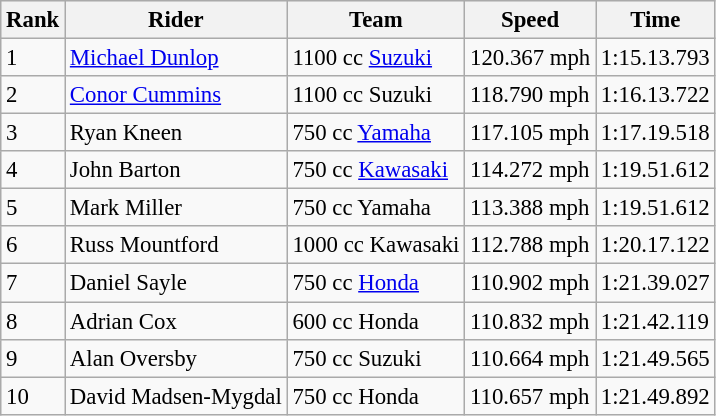<table class="wikitable" style="font-size: 95%;">
<tr style="background:#efefef;">
<th>Rank</th>
<th>Rider</th>
<th>Team</th>
<th>Speed</th>
<th>Time</th>
</tr>
<tr>
<td>1</td>
<td> <a href='#'>Michael Dunlop</a></td>
<td>1100 cc <a href='#'>Suzuki</a></td>
<td>120.367 mph</td>
<td>1:15.13.793</td>
</tr>
<tr>
<td>2</td>
<td>  <a href='#'>Conor Cummins</a></td>
<td>1100 cc Suzuki</td>
<td>118.790 mph</td>
<td>1:16.13.722</td>
</tr>
<tr>
<td>3</td>
<td> Ryan Kneen</td>
<td>750 cc <a href='#'>Yamaha</a></td>
<td>117.105 mph</td>
<td>1:17.19.518</td>
</tr>
<tr>
<td>4</td>
<td>  John Barton</td>
<td>750 cc <a href='#'>Kawasaki</a></td>
<td>114.272 mph</td>
<td>1:19.51.612</td>
</tr>
<tr>
<td>5</td>
<td> Mark Miller</td>
<td>750 cc Yamaha</td>
<td>113.388 mph</td>
<td>1:19.51.612</td>
</tr>
<tr>
<td>6</td>
<td> Russ Mountford</td>
<td>1000 cc Kawasaki</td>
<td>112.788 mph</td>
<td>1:20.17.122</td>
</tr>
<tr>
<td>7</td>
<td> Daniel Sayle</td>
<td>750 cc <a href='#'>Honda</a></td>
<td>110.902 mph</td>
<td>1:21.39.027</td>
</tr>
<tr>
<td>8</td>
<td> Adrian Cox</td>
<td>600 cc Honda</td>
<td>110.832 mph</td>
<td>1:21.42.119</td>
</tr>
<tr>
<td>9</td>
<td> Alan Oversby</td>
<td>750 cc Suzuki</td>
<td>110.664 mph</td>
<td>1:21.49.565</td>
</tr>
<tr>
<td>10</td>
<td> David Madsen-Mygdal</td>
<td>750 cc Honda</td>
<td>110.657 mph</td>
<td>1:21.49.892</td>
</tr>
</table>
